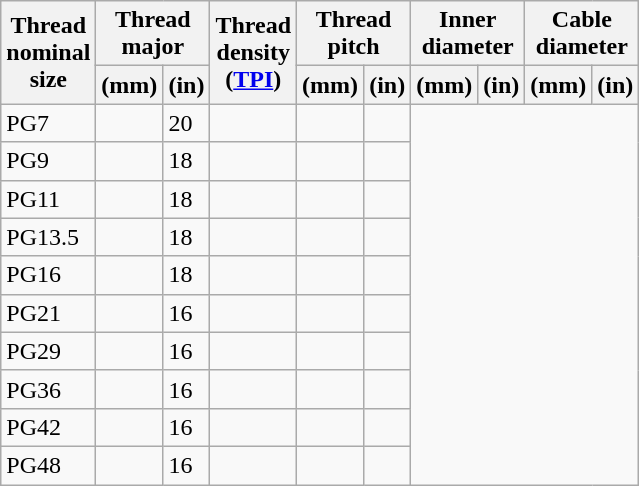<table class="wikitable">
<tr>
<th rowspan=2>Thread <br>nominal <br>size</th>
<th colspan=2>Thread <br>major </th>
<th rowspan=2>Thread <br>density <br>(<a href='#'>TPI</a>)</th>
<th colspan=2>Thread <br>pitch</th>
<th colspan=2>Inner <br>diameter</th>
<th colspan=2>Cable <br>diameter</th>
</tr>
<tr>
<th>(mm)</th>
<th>(in)</th>
<th>(mm)</th>
<th>(in)</th>
<th>(mm)</th>
<th>(in)</th>
<th>(mm)</th>
<th>(in)</th>
</tr>
<tr>
<td>PG7</td>
<td></td>
<td>20</td>
<td></td>
<td></td>
<td></td>
</tr>
<tr>
<td>PG9</td>
<td></td>
<td>18</td>
<td></td>
<td></td>
<td></td>
</tr>
<tr>
<td>PG11</td>
<td></td>
<td>18</td>
<td></td>
<td></td>
<td></td>
</tr>
<tr>
<td>PG13.5</td>
<td></td>
<td>18</td>
<td></td>
<td></td>
<td></td>
</tr>
<tr>
<td>PG16</td>
<td></td>
<td>18</td>
<td></td>
<td></td>
<td></td>
</tr>
<tr>
<td>PG21</td>
<td></td>
<td>16</td>
<td></td>
<td></td>
<td></td>
</tr>
<tr>
<td>PG29</td>
<td></td>
<td>16</td>
<td></td>
<td></td>
<td></td>
</tr>
<tr>
<td>PG36</td>
<td></td>
<td>16</td>
<td></td>
<td></td>
<td></td>
</tr>
<tr>
<td>PG42</td>
<td></td>
<td>16</td>
<td></td>
<td></td>
<td></td>
</tr>
<tr>
<td>PG48</td>
<td></td>
<td>16</td>
<td></td>
<td></td>
<td></td>
</tr>
</table>
